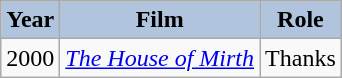<table class="wikitable" style="font-size:100%;">
<tr>
<th style="background:#B0C4DE;">Year</th>
<th style="background:#B0C4DE;">Film</th>
<th style="background:#B0C4DE;">Role</th>
</tr>
<tr>
<td>2000</td>
<td><em><a href='#'>The House of Mirth</a></em></td>
<td>Thanks</td>
</tr>
</table>
